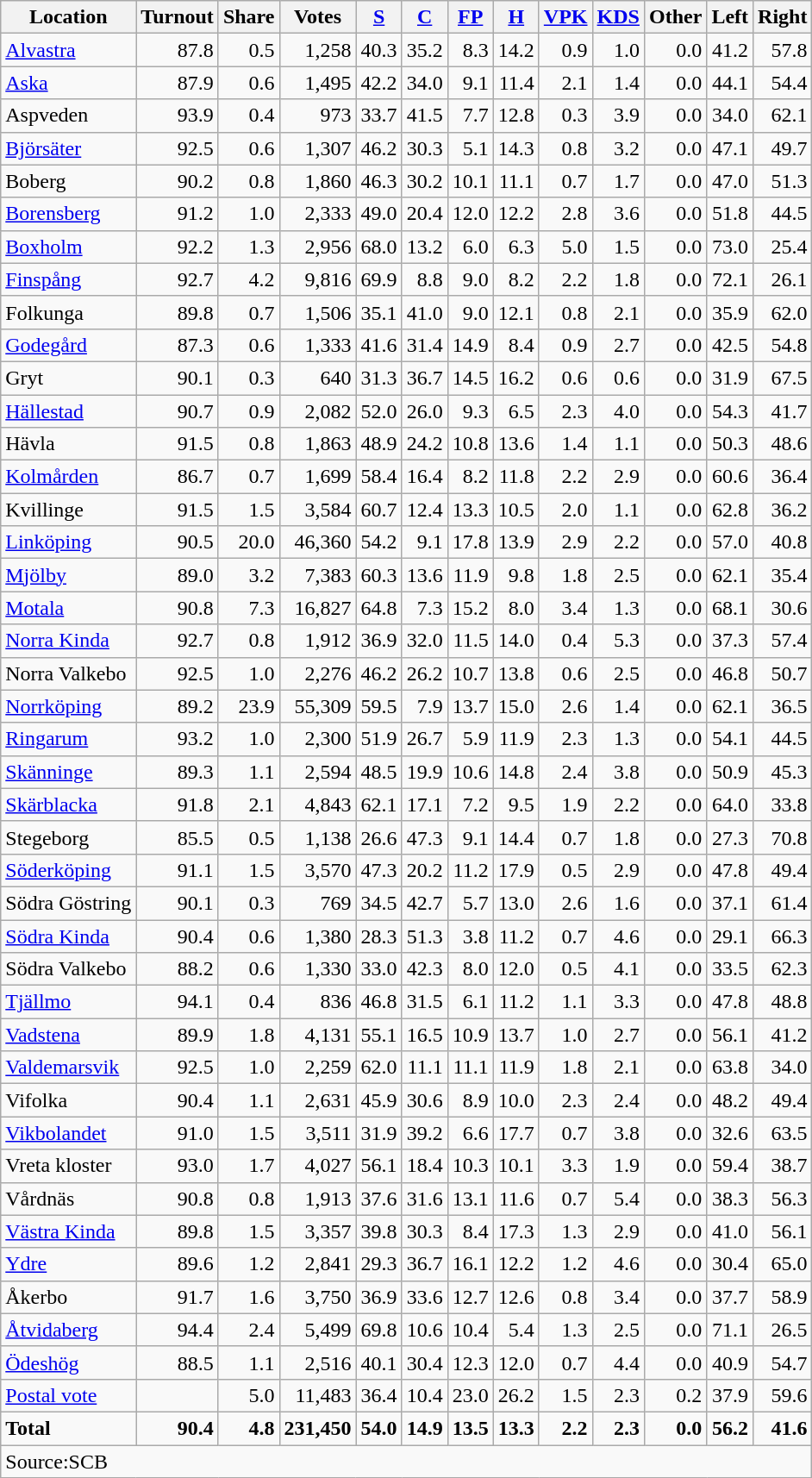<table class="wikitable sortable" style=text-align:right>
<tr>
<th>Location</th>
<th>Turnout</th>
<th>Share</th>
<th>Votes</th>
<th><a href='#'>S</a></th>
<th><a href='#'>C</a></th>
<th><a href='#'>FP</a></th>
<th><a href='#'>H</a></th>
<th><a href='#'>VPK</a></th>
<th><a href='#'>KDS</a></th>
<th>Other</th>
<th>Left</th>
<th>Right</th>
</tr>
<tr>
<td align=left><a href='#'>Alvastra</a></td>
<td>87.8</td>
<td>0.5</td>
<td>1,258</td>
<td>40.3</td>
<td>35.2</td>
<td>8.3</td>
<td>14.2</td>
<td>0.9</td>
<td>1.0</td>
<td>0.0</td>
<td>41.2</td>
<td>57.8</td>
</tr>
<tr>
<td align=left><a href='#'>Aska</a></td>
<td>87.9</td>
<td>0.6</td>
<td>1,495</td>
<td>42.2</td>
<td>34.0</td>
<td>9.1</td>
<td>11.4</td>
<td>2.1</td>
<td>1.4</td>
<td>0.0</td>
<td>44.1</td>
<td>54.4</td>
</tr>
<tr>
<td align=left>Aspveden</td>
<td>93.9</td>
<td>0.4</td>
<td>973</td>
<td>33.7</td>
<td>41.5</td>
<td>7.7</td>
<td>12.8</td>
<td>0.3</td>
<td>3.9</td>
<td>0.0</td>
<td>34.0</td>
<td>62.1</td>
</tr>
<tr>
<td align=left><a href='#'>Björsäter</a></td>
<td>92.5</td>
<td>0.6</td>
<td>1,307</td>
<td>46.2</td>
<td>30.3</td>
<td>5.1</td>
<td>14.3</td>
<td>0.8</td>
<td>3.2</td>
<td>0.0</td>
<td>47.1</td>
<td>49.7</td>
</tr>
<tr>
<td align=left>Boberg</td>
<td>90.2</td>
<td>0.8</td>
<td>1,860</td>
<td>46.3</td>
<td>30.2</td>
<td>10.1</td>
<td>11.1</td>
<td>0.7</td>
<td>1.7</td>
<td>0.0</td>
<td>47.0</td>
<td>51.3</td>
</tr>
<tr>
<td align=left><a href='#'>Borensberg</a></td>
<td>91.2</td>
<td>1.0</td>
<td>2,333</td>
<td>49.0</td>
<td>20.4</td>
<td>12.0</td>
<td>12.2</td>
<td>2.8</td>
<td>3.6</td>
<td>0.0</td>
<td>51.8</td>
<td>44.5</td>
</tr>
<tr>
<td align=left><a href='#'>Boxholm</a></td>
<td>92.2</td>
<td>1.3</td>
<td>2,956</td>
<td>68.0</td>
<td>13.2</td>
<td>6.0</td>
<td>6.3</td>
<td>5.0</td>
<td>1.5</td>
<td>0.0</td>
<td>73.0</td>
<td>25.4</td>
</tr>
<tr>
<td align=left><a href='#'>Finspång</a></td>
<td>92.7</td>
<td>4.2</td>
<td>9,816</td>
<td>69.9</td>
<td>8.8</td>
<td>9.0</td>
<td>8.2</td>
<td>2.2</td>
<td>1.8</td>
<td>0.0</td>
<td>72.1</td>
<td>26.1</td>
</tr>
<tr>
<td align=left>Folkunga</td>
<td>89.8</td>
<td>0.7</td>
<td>1,506</td>
<td>35.1</td>
<td>41.0</td>
<td>9.0</td>
<td>12.1</td>
<td>0.8</td>
<td>2.1</td>
<td>0.0</td>
<td>35.9</td>
<td>62.0</td>
</tr>
<tr>
<td align=left><a href='#'>Godegård</a></td>
<td>87.3</td>
<td>0.6</td>
<td>1,333</td>
<td>41.6</td>
<td>31.4</td>
<td>14.9</td>
<td>8.4</td>
<td>0.9</td>
<td>2.7</td>
<td>0.0</td>
<td>42.5</td>
<td>54.8</td>
</tr>
<tr>
<td align=left>Gryt</td>
<td>90.1</td>
<td>0.3</td>
<td>640</td>
<td>31.3</td>
<td>36.7</td>
<td>14.5</td>
<td>16.2</td>
<td>0.6</td>
<td>0.6</td>
<td>0.0</td>
<td>31.9</td>
<td>67.5</td>
</tr>
<tr>
<td align=left><a href='#'>Hällestad</a></td>
<td>90.7</td>
<td>0.9</td>
<td>2,082</td>
<td>52.0</td>
<td>26.0</td>
<td>9.3</td>
<td>6.5</td>
<td>2.3</td>
<td>4.0</td>
<td>0.0</td>
<td>54.3</td>
<td>41.7</td>
</tr>
<tr>
<td align=left>Hävla</td>
<td>91.5</td>
<td>0.8</td>
<td>1,863</td>
<td>48.9</td>
<td>24.2</td>
<td>10.8</td>
<td>13.6</td>
<td>1.4</td>
<td>1.1</td>
<td>0.0</td>
<td>50.3</td>
<td>48.6</td>
</tr>
<tr>
<td align=left><a href='#'>Kolmården</a></td>
<td>86.7</td>
<td>0.7</td>
<td>1,699</td>
<td>58.4</td>
<td>16.4</td>
<td>8.2</td>
<td>11.8</td>
<td>2.2</td>
<td>2.9</td>
<td>0.0</td>
<td>60.6</td>
<td>36.4</td>
</tr>
<tr>
<td align=left>Kvillinge</td>
<td>91.5</td>
<td>1.5</td>
<td>3,584</td>
<td>60.7</td>
<td>12.4</td>
<td>13.3</td>
<td>10.5</td>
<td>2.0</td>
<td>1.1</td>
<td>0.0</td>
<td>62.8</td>
<td>36.2</td>
</tr>
<tr>
<td align=left><a href='#'>Linköping</a></td>
<td>90.5</td>
<td>20.0</td>
<td>46,360</td>
<td>54.2</td>
<td>9.1</td>
<td>17.8</td>
<td>13.9</td>
<td>2.9</td>
<td>2.2</td>
<td>0.0</td>
<td>57.0</td>
<td>40.8</td>
</tr>
<tr>
<td align=left><a href='#'>Mjölby</a></td>
<td>89.0</td>
<td>3.2</td>
<td>7,383</td>
<td>60.3</td>
<td>13.6</td>
<td>11.9</td>
<td>9.8</td>
<td>1.8</td>
<td>2.5</td>
<td>0.0</td>
<td>62.1</td>
<td>35.4</td>
</tr>
<tr>
<td align=left><a href='#'>Motala</a></td>
<td>90.8</td>
<td>7.3</td>
<td>16,827</td>
<td>64.8</td>
<td>7.3</td>
<td>15.2</td>
<td>8.0</td>
<td>3.4</td>
<td>1.3</td>
<td>0.0</td>
<td>68.1</td>
<td>30.6</td>
</tr>
<tr>
<td align=left><a href='#'>Norra Kinda</a></td>
<td>92.7</td>
<td>0.8</td>
<td>1,912</td>
<td>36.9</td>
<td>32.0</td>
<td>11.5</td>
<td>14.0</td>
<td>0.4</td>
<td>5.3</td>
<td>0.0</td>
<td>37.3</td>
<td>57.4</td>
</tr>
<tr>
<td align=left>Norra Valkebo</td>
<td>92.5</td>
<td>1.0</td>
<td>2,276</td>
<td>46.2</td>
<td>26.2</td>
<td>10.7</td>
<td>13.8</td>
<td>0.6</td>
<td>2.5</td>
<td>0.0</td>
<td>46.8</td>
<td>50.7</td>
</tr>
<tr>
<td align=left><a href='#'>Norrköping</a></td>
<td>89.2</td>
<td>23.9</td>
<td>55,309</td>
<td>59.5</td>
<td>7.9</td>
<td>13.7</td>
<td>15.0</td>
<td>2.6</td>
<td>1.4</td>
<td>0.0</td>
<td>62.1</td>
<td>36.5</td>
</tr>
<tr>
<td align=left><a href='#'>Ringarum</a></td>
<td>93.2</td>
<td>1.0</td>
<td>2,300</td>
<td>51.9</td>
<td>26.7</td>
<td>5.9</td>
<td>11.9</td>
<td>2.3</td>
<td>1.3</td>
<td>0.0</td>
<td>54.1</td>
<td>44.5</td>
</tr>
<tr>
<td align=left><a href='#'>Skänninge</a></td>
<td>89.3</td>
<td>1.1</td>
<td>2,594</td>
<td>48.5</td>
<td>19.9</td>
<td>10.6</td>
<td>14.8</td>
<td>2.4</td>
<td>3.8</td>
<td>0.0</td>
<td>50.9</td>
<td>45.3</td>
</tr>
<tr>
<td align=left><a href='#'>Skärblacka</a></td>
<td>91.8</td>
<td>2.1</td>
<td>4,843</td>
<td>62.1</td>
<td>17.1</td>
<td>7.2</td>
<td>9.5</td>
<td>1.9</td>
<td>2.2</td>
<td>0.0</td>
<td>64.0</td>
<td>33.8</td>
</tr>
<tr>
<td align=left>Stegeborg</td>
<td>85.5</td>
<td>0.5</td>
<td>1,138</td>
<td>26.6</td>
<td>47.3</td>
<td>9.1</td>
<td>14.4</td>
<td>0.7</td>
<td>1.8</td>
<td>0.0</td>
<td>27.3</td>
<td>70.8</td>
</tr>
<tr>
<td align=left><a href='#'>Söderköping</a></td>
<td>91.1</td>
<td>1.5</td>
<td>3,570</td>
<td>47.3</td>
<td>20.2</td>
<td>11.2</td>
<td>17.9</td>
<td>0.5</td>
<td>2.9</td>
<td>0.0</td>
<td>47.8</td>
<td>49.4</td>
</tr>
<tr>
<td align=left>Södra Göstring</td>
<td>90.1</td>
<td>0.3</td>
<td>769</td>
<td>34.5</td>
<td>42.7</td>
<td>5.7</td>
<td>13.0</td>
<td>2.6</td>
<td>1.6</td>
<td>0.0</td>
<td>37.1</td>
<td>61.4</td>
</tr>
<tr>
<td align=left><a href='#'>Södra Kinda</a></td>
<td>90.4</td>
<td>0.6</td>
<td>1,380</td>
<td>28.3</td>
<td>51.3</td>
<td>3.8</td>
<td>11.2</td>
<td>0.7</td>
<td>4.6</td>
<td>0.0</td>
<td>29.1</td>
<td>66.3</td>
</tr>
<tr>
<td align=left>Södra Valkebo</td>
<td>88.2</td>
<td>0.6</td>
<td>1,330</td>
<td>33.0</td>
<td>42.3</td>
<td>8.0</td>
<td>12.0</td>
<td>0.5</td>
<td>4.1</td>
<td>0.0</td>
<td>33.5</td>
<td>62.3</td>
</tr>
<tr>
<td align=left><a href='#'>Tjällmo</a></td>
<td>94.1</td>
<td>0.4</td>
<td>836</td>
<td>46.8</td>
<td>31.5</td>
<td>6.1</td>
<td>11.2</td>
<td>1.1</td>
<td>3.3</td>
<td>0.0</td>
<td>47.8</td>
<td>48.8</td>
</tr>
<tr>
<td align=left><a href='#'>Vadstena</a></td>
<td>89.9</td>
<td>1.8</td>
<td>4,131</td>
<td>55.1</td>
<td>16.5</td>
<td>10.9</td>
<td>13.7</td>
<td>1.0</td>
<td>2.7</td>
<td>0.0</td>
<td>56.1</td>
<td>41.2</td>
</tr>
<tr>
<td align=left><a href='#'>Valdemarsvik</a></td>
<td>92.5</td>
<td>1.0</td>
<td>2,259</td>
<td>62.0</td>
<td>11.1</td>
<td>11.1</td>
<td>11.9</td>
<td>1.8</td>
<td>2.1</td>
<td>0.0</td>
<td>63.8</td>
<td>34.0</td>
</tr>
<tr>
<td align=left>Vifolka</td>
<td>90.4</td>
<td>1.1</td>
<td>2,631</td>
<td>45.9</td>
<td>30.6</td>
<td>8.9</td>
<td>10.0</td>
<td>2.3</td>
<td>2.4</td>
<td>0.0</td>
<td>48.2</td>
<td>49.4</td>
</tr>
<tr>
<td align=left><a href='#'>Vikbolandet</a></td>
<td>91.0</td>
<td>1.5</td>
<td>3,511</td>
<td>31.9</td>
<td>39.2</td>
<td>6.6</td>
<td>17.7</td>
<td>0.7</td>
<td>3.8</td>
<td>0.0</td>
<td>32.6</td>
<td>63.5</td>
</tr>
<tr>
<td align=left>Vreta kloster</td>
<td>93.0</td>
<td>1.7</td>
<td>4,027</td>
<td>56.1</td>
<td>18.4</td>
<td>10.3</td>
<td>10.1</td>
<td>3.3</td>
<td>1.9</td>
<td>0.0</td>
<td>59.4</td>
<td>38.7</td>
</tr>
<tr>
<td align=left>Vårdnäs</td>
<td>90.8</td>
<td>0.8</td>
<td>1,913</td>
<td>37.6</td>
<td>31.6</td>
<td>13.1</td>
<td>11.6</td>
<td>0.7</td>
<td>5.4</td>
<td>0.0</td>
<td>38.3</td>
<td>56.3</td>
</tr>
<tr>
<td align=left><a href='#'>Västra Kinda</a></td>
<td>89.8</td>
<td>1.5</td>
<td>3,357</td>
<td>39.8</td>
<td>30.3</td>
<td>8.4</td>
<td>17.3</td>
<td>1.3</td>
<td>2.9</td>
<td>0.0</td>
<td>41.0</td>
<td>56.1</td>
</tr>
<tr>
<td align=left><a href='#'>Ydre</a></td>
<td>89.6</td>
<td>1.2</td>
<td>2,841</td>
<td>29.3</td>
<td>36.7</td>
<td>16.1</td>
<td>12.2</td>
<td>1.2</td>
<td>4.6</td>
<td>0.0</td>
<td>30.4</td>
<td>65.0</td>
</tr>
<tr>
<td align=left>Åkerbo</td>
<td>91.7</td>
<td>1.6</td>
<td>3,750</td>
<td>36.9</td>
<td>33.6</td>
<td>12.7</td>
<td>12.6</td>
<td>0.8</td>
<td>3.4</td>
<td>0.0</td>
<td>37.7</td>
<td>58.9</td>
</tr>
<tr>
<td align=left><a href='#'>Åtvidaberg</a></td>
<td>94.4</td>
<td>2.4</td>
<td>5,499</td>
<td>69.8</td>
<td>10.6</td>
<td>10.4</td>
<td>5.4</td>
<td>1.3</td>
<td>2.5</td>
<td>0.0</td>
<td>71.1</td>
<td>26.5</td>
</tr>
<tr>
<td align=left><a href='#'>Ödeshög</a></td>
<td>88.5</td>
<td>1.1</td>
<td>2,516</td>
<td>40.1</td>
<td>30.4</td>
<td>12.3</td>
<td>12.0</td>
<td>0.7</td>
<td>4.4</td>
<td>0.0</td>
<td>40.9</td>
<td>54.7</td>
</tr>
<tr>
<td align=left><a href='#'>Postal vote</a></td>
<td></td>
<td>5.0</td>
<td>11,483</td>
<td>36.4</td>
<td>10.4</td>
<td>23.0</td>
<td>26.2</td>
<td>1.5</td>
<td>2.3</td>
<td>0.2</td>
<td>37.9</td>
<td>59.6</td>
</tr>
<tr>
<td align=left><strong>Total</strong></td>
<td><strong>90.4</strong></td>
<td><strong>4.8</strong></td>
<td><strong>231,450</strong></td>
<td><strong>54.0</strong></td>
<td><strong>14.9</strong></td>
<td><strong>13.5</strong></td>
<td><strong>13.3</strong></td>
<td><strong>2.2</strong></td>
<td><strong>2.3</strong></td>
<td><strong>0.0</strong></td>
<td><strong>56.2</strong></td>
<td><strong>41.6</strong></td>
</tr>
<tr>
<td align=left colspan=13>Source:SCB </td>
</tr>
</table>
